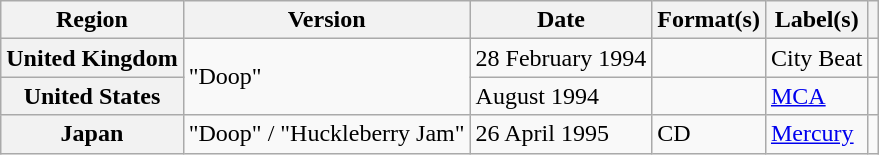<table class="wikitable plainrowheaders">
<tr>
<th scope="col">Region</th>
<th scope="col">Version</th>
<th scope="col">Date</th>
<th scope="col">Format(s)</th>
<th scope="col">Label(s)</th>
<th scope="col"></th>
</tr>
<tr>
<th scope="row">United Kingdom</th>
<td rowspan="2">"Doop"</td>
<td>28 February 1994</td>
<td></td>
<td>City Beat</td>
<td></td>
</tr>
<tr>
<th scope="row">United States</th>
<td>August 1994</td>
<td></td>
<td><a href='#'>MCA</a></td>
<td></td>
</tr>
<tr>
<th scope="row">Japan</th>
<td>"Doop" / "Huckleberry Jam"</td>
<td>26 April 1995</td>
<td>CD</td>
<td><a href='#'>Mercury</a></td>
<td></td>
</tr>
</table>
